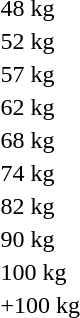<table>
<tr>
<td>48 kg</td>
<td></td>
<td></td>
<td></td>
</tr>
<tr>
<td>52 kg</td>
<td></td>
<td></td>
<td></td>
</tr>
<tr>
<td>57 kg</td>
<td></td>
<td></td>
<td></td>
</tr>
<tr>
<td>62 kg</td>
<td></td>
<td></td>
<td></td>
</tr>
<tr>
<td>68 kg</td>
<td></td>
<td></td>
<td></td>
</tr>
<tr>
<td>74 kg</td>
<td></td>
<td></td>
<td></td>
</tr>
<tr>
<td>82 kg</td>
<td></td>
<td></td>
<td></td>
</tr>
<tr>
<td>90 kg</td>
<td></td>
<td></td>
<td></td>
</tr>
<tr>
<td>100 kg</td>
<td></td>
<td></td>
<td></td>
</tr>
<tr>
<td>+100 kg</td>
<td></td>
<td></td>
<td></td>
</tr>
</table>
